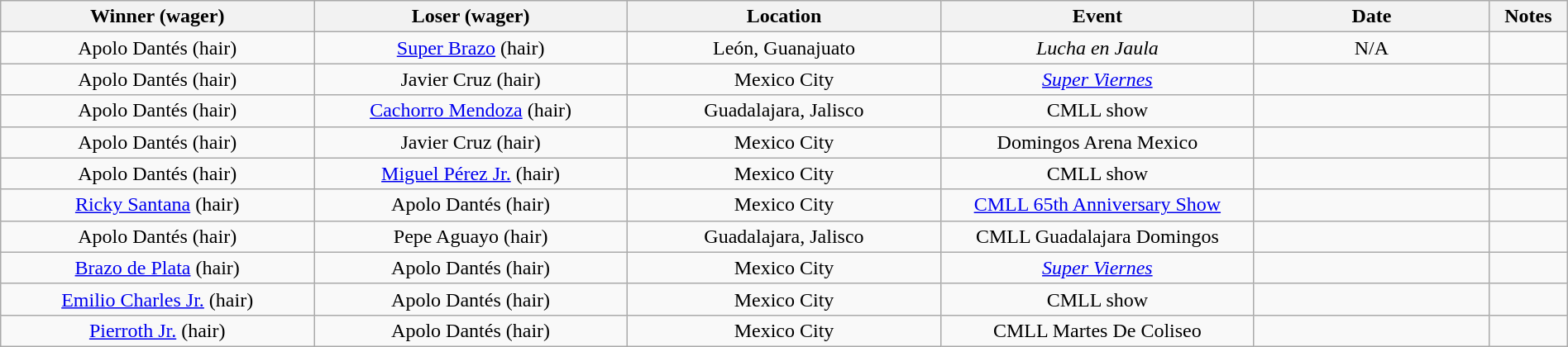<table class="wikitable sortable" width=100%  style="text-align: center">
<tr>
<th width=20% scope="col">Winner (wager)</th>
<th width=20% scope="col">Loser (wager)</th>
<th width=20% scope="col">Location</th>
<th width=20% scope="col">Event</th>
<th width=15% scope="col">Date</th>
<th class="unsortable" width=5% scope="col">Notes</th>
</tr>
<tr>
<td>Apolo Dantés (hair)</td>
<td><a href='#'>Super Brazo</a> (hair)</td>
<td>León, Guanajuato</td>
<td><em>Lucha en Jaula</em></td>
<td>N/A</td>
<td></td>
</tr>
<tr>
<td>Apolo Dantés (hair)</td>
<td>Javier Cruz (hair)</td>
<td>Mexico City</td>
<td><em><a href='#'>Super Viernes</a></em></td>
<td></td>
<td></td>
</tr>
<tr>
<td>Apolo Dantés (hair)</td>
<td><a href='#'>Cachorro Mendoza</a> (hair)</td>
<td>Guadalajara, Jalisco</td>
<td>CMLL show</td>
<td></td>
<td></td>
</tr>
<tr>
<td>Apolo Dantés (hair)</td>
<td>Javier Cruz (hair)</td>
<td>Mexico City</td>
<td>Domingos Arena Mexico</td>
<td></td>
<td></td>
</tr>
<tr>
<td>Apolo Dantés (hair)</td>
<td><a href='#'>Miguel Pérez Jr.</a> (hair)</td>
<td>Mexico City</td>
<td>CMLL show</td>
<td></td>
<td></td>
</tr>
<tr>
<td><a href='#'>Ricky Santana</a> (hair)</td>
<td>Apolo Dantés (hair)</td>
<td>Mexico City</td>
<td><a href='#'>CMLL 65th Anniversary Show</a></td>
<td></td>
<td></td>
</tr>
<tr>
<td>Apolo Dantés (hair)</td>
<td>Pepe Aguayo (hair)</td>
<td>Guadalajara, Jalisco</td>
<td>CMLL Guadalajara Domingos</td>
<td></td>
<td></td>
</tr>
<tr>
<td><a href='#'>Brazo de Plata</a> (hair)</td>
<td>Apolo Dantés (hair)</td>
<td>Mexico City</td>
<td><em><a href='#'>Super Viernes</a></em></td>
<td></td>
<td></td>
</tr>
<tr>
<td><a href='#'>Emilio Charles Jr.</a> (hair)</td>
<td>Apolo Dantés (hair)</td>
<td>Mexico City</td>
<td>CMLL show</td>
<td></td>
<td></td>
</tr>
<tr>
<td><a href='#'>Pierroth Jr.</a> (hair)</td>
<td>Apolo Dantés (hair)</td>
<td>Mexico City</td>
<td>CMLL Martes De Coliseo</td>
<td></td>
<td></td>
</tr>
</table>
